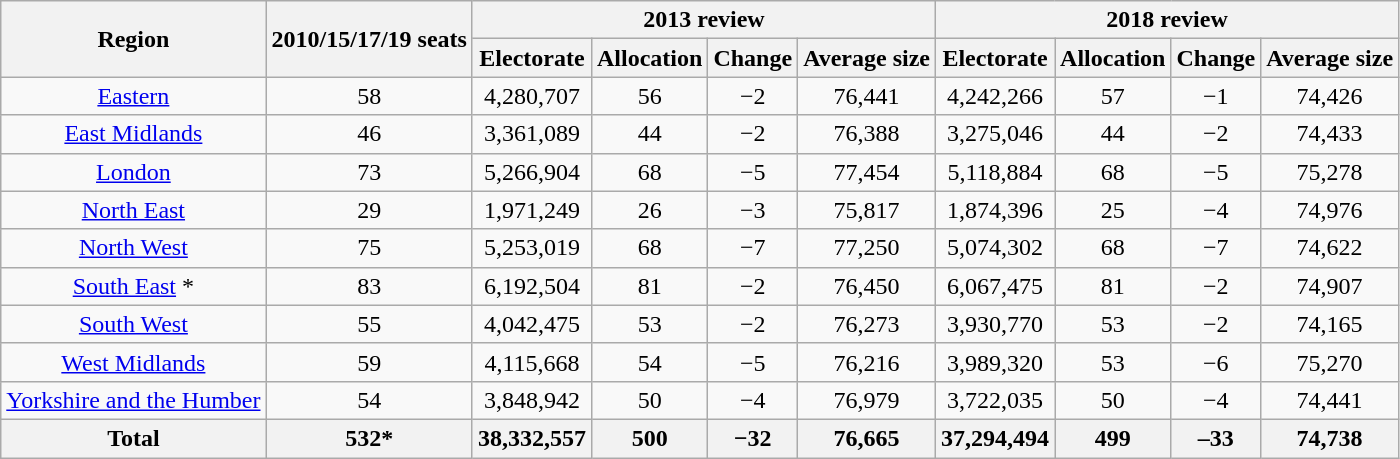<table class="wikitable sortable" style="text-align: center;">
<tr>
<th rowspan=2>Region</th>
<th rowspan=2>2010/15/17/19 seats</th>
<th colspan=4>2013 review</th>
<th colspan=4>2018 review</th>
</tr>
<tr>
<th>Electorate</th>
<th>Allocation</th>
<th>Change</th>
<th>Average size</th>
<th>Electorate</th>
<th>Allocation</th>
<th>Change</th>
<th>Average size</th>
</tr>
<tr>
<td><a href='#'>Eastern</a></td>
<td>58</td>
<td>4,280,707</td>
<td>56</td>
<td>−2</td>
<td>76,441</td>
<td>4,242,266</td>
<td>57</td>
<td>−1</td>
<td>74,426</td>
</tr>
<tr>
<td><a href='#'>East Midlands</a></td>
<td>46</td>
<td>3,361,089</td>
<td>44</td>
<td>−2</td>
<td>76,388</td>
<td>3,275,046</td>
<td>44</td>
<td>−2</td>
<td>74,433</td>
</tr>
<tr>
<td><a href='#'>London</a></td>
<td>73</td>
<td>5,266,904</td>
<td>68</td>
<td>−5</td>
<td>77,454</td>
<td>5,118,884</td>
<td>68</td>
<td>−5</td>
<td>75,278</td>
</tr>
<tr>
<td><a href='#'>North East</a></td>
<td>29</td>
<td>1,971,249</td>
<td>26</td>
<td>−3</td>
<td>75,817</td>
<td>1,874,396</td>
<td>25</td>
<td>−4</td>
<td>74,976</td>
</tr>
<tr>
<td><a href='#'>North West</a></td>
<td>75</td>
<td>5,253,019</td>
<td>68</td>
<td>−7</td>
<td>77,250</td>
<td>5,074,302</td>
<td>68</td>
<td>−7</td>
<td>74,622</td>
</tr>
<tr>
<td><a href='#'>South East</a> *</td>
<td>83</td>
<td>6,192,504</td>
<td>81</td>
<td>−2</td>
<td>76,450</td>
<td>6,067,475</td>
<td>81</td>
<td>−2</td>
<td>74,907</td>
</tr>
<tr>
<td><a href='#'>South West</a></td>
<td>55</td>
<td>4,042,475</td>
<td>53</td>
<td>−2</td>
<td>76,273</td>
<td>3,930,770</td>
<td>53</td>
<td>−2</td>
<td>74,165</td>
</tr>
<tr>
<td><a href='#'>West Midlands</a></td>
<td>59</td>
<td>4,115,668</td>
<td>54</td>
<td>−5</td>
<td>76,216</td>
<td>3,989,320</td>
<td>53</td>
<td>−6</td>
<td>75,270</td>
</tr>
<tr>
<td><a href='#'>Yorkshire and the Humber</a></td>
<td>54</td>
<td>3,848,942</td>
<td>50</td>
<td>−4</td>
<td>76,979</td>
<td>3,722,035</td>
<td>50</td>
<td>−4</td>
<td>74,441</td>
</tr>
<tr>
<th>Total</th>
<th>532*</th>
<th>38,332,557</th>
<th>500</th>
<th>−32</th>
<th>76,665</th>
<th>37,294,494</th>
<th>499</th>
<th>–33</th>
<th>74,738</th>
</tr>
</table>
